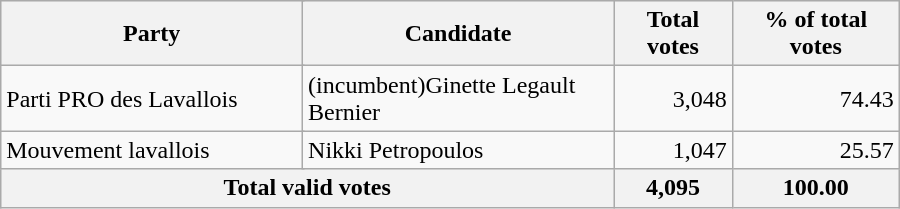<table style="width:600px;" class="wikitable">
<tr style="background-color:#E9E9E9">
<th colspan="2" style="width: 200px">Party</th>
<th colspan="1" style="width: 200px">Candidate</th>
<th align="right">Total votes</th>
<th align="right">% of total votes</th>
</tr>
<tr>
<td colspan="2" align="left">Parti PRO des Lavallois</td>
<td align="left">(incumbent)Ginette Legault Bernier</td>
<td align="right">3,048</td>
<td align="right">74.43</td>
</tr>
<tr>
<td colspan="2" align="left">Mouvement lavallois</td>
<td align="left">Nikki Petropoulos</td>
<td align="right">1,047</td>
<td align="right">25.57</td>
</tr>
<tr bgcolor="#EEEEEE">
<th colspan="3"  align="left">Total valid votes</th>
<th align="right">4,095</th>
<th align="right">100.00</th>
</tr>
</table>
